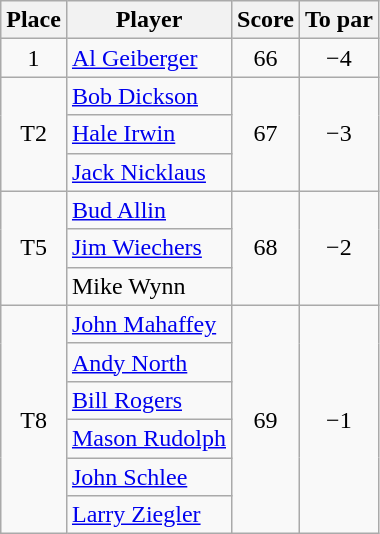<table class="wikitable">
<tr>
<th>Place</th>
<th>Player</th>
<th>Score</th>
<th>To par</th>
</tr>
<tr>
<td align=center>1</td>
<td> <a href='#'>Al Geiberger</a></td>
<td align=center>66</td>
<td align=center>−4</td>
</tr>
<tr>
<td rowspan=3 align=center>T2</td>
<td> <a href='#'>Bob Dickson</a></td>
<td rowspan=3 align=center>67</td>
<td rowspan=3 align=center>−3</td>
</tr>
<tr>
<td> <a href='#'>Hale Irwin</a></td>
</tr>
<tr>
<td> <a href='#'>Jack Nicklaus</a></td>
</tr>
<tr>
<td rowspan=3 align=center>T5</td>
<td> <a href='#'>Bud Allin</a></td>
<td rowspan=3 align=center>68</td>
<td rowspan=3 align=center>−2</td>
</tr>
<tr>
<td> <a href='#'>Jim Wiechers</a></td>
</tr>
<tr>
<td> Mike Wynn</td>
</tr>
<tr>
<td rowspan=6 align=center>T8</td>
<td> <a href='#'>John Mahaffey</a></td>
<td rowspan=6 align=center>69</td>
<td rowspan=6  align=center>−1</td>
</tr>
<tr>
<td> <a href='#'>Andy North</a></td>
</tr>
<tr>
<td> <a href='#'>Bill Rogers</a></td>
</tr>
<tr>
<td> <a href='#'>Mason Rudolph</a></td>
</tr>
<tr>
<td> <a href='#'>John Schlee</a></td>
</tr>
<tr>
<td> <a href='#'>Larry Ziegler</a></td>
</tr>
</table>
